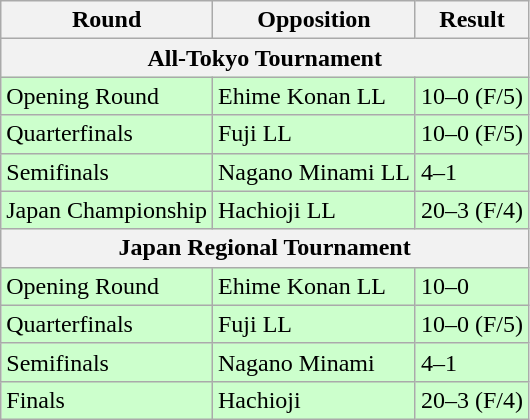<table class="wikitable">
<tr>
<th>Round</th>
<th>Opposition</th>
<th>Result</th>
</tr>
<tr>
<th colspan=3> All-Tokyo Tournament</th>
</tr>
<tr bgcolor=ccffcc>
<td>Opening Round</td>
<td>Ehime Konan LL</td>
<td>10–0 (F/5)</td>
</tr>
<tr bgcolor=ccffcc>
<td>Quarterfinals</td>
<td>Fuji LL</td>
<td>10–0 (F/5)</td>
</tr>
<tr bgcolor=ccffcc>
<td>Semifinals</td>
<td>Nagano Minami LL</td>
<td>4–1</td>
</tr>
<tr bgcolor=ccffcc>
<td>Japan Championship</td>
<td>Hachioji LL</td>
<td>20–3 (F/4)</td>
</tr>
<tr>
<th colspan=3>Japan Regional Tournament</th>
</tr>
<tr bgcolor=ccffcc>
<td>Opening Round</td>
<td> Ehime Konan LL</td>
<td>10–0</td>
</tr>
<tr bgcolor=ccffcc>
<td>Quarterfinals</td>
<td> Fuji LL</td>
<td>10–0 (F/5)</td>
</tr>
<tr bgcolor=ccffcc>
<td>Semifinals</td>
<td> Nagano Minami</td>
<td>4–1</td>
</tr>
<tr bgcolor=ccffcc>
<td>Finals</td>
<td> Hachioji</td>
<td>20–3 (F/4)</td>
</tr>
</table>
